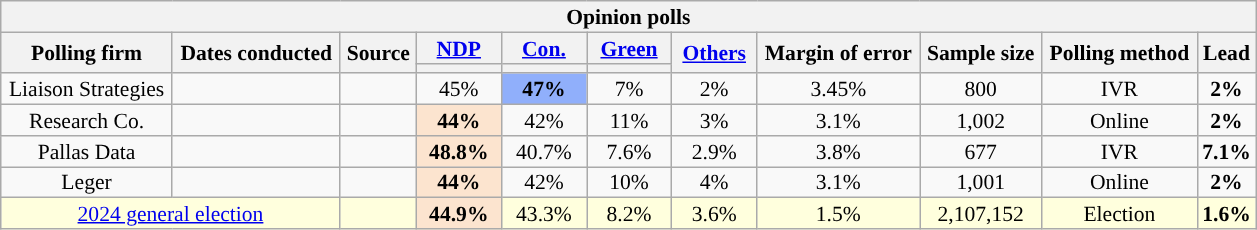<table class="wikitable" style="text-align:center; font-size:90%; line-height:14px;">
<tr>
<th colspan="11" width="830px,">Opinion polls</th>
</tr>
<tr>
<th rowspan="2">Polling firm</th>
<th rowspan="2">Dates conducted</th>
<th rowspan="2">Source</th>
<th style="width:50px;"><a href='#'>NDP</a></th>
<th style="width:50px;"><a href='#'>Con.</a></th>
<th style="width:50px;"><a href='#'>Green</a></th>
<th rowspan="2" style="width:50px;"><a href='#'>Others</a></th>
<th rowspan="2">Margin of error</th>
<th rowspan="2">Sample size</th>
<th rowspan="2">Polling method</th>
<th rowspan="2" style="width:20px;">Lead</th>
</tr>
<tr class="sorttop">
<th style="background:"></th>
<th style="background:"></th>
<th style="background:"></th>
</tr>
<tr>
<td>Liaison Strategies</td>
<td></td>
<td></td>
<td>45%</td>
<td style="background:#90affb;"><strong>47%</strong></td>
<td>7%</td>
<td>2%</td>
<td>3.45%</td>
<td>800</td>
<td>IVR</td>
<td style="background:"><strong>2%</strong></td>
</tr>
<tr>
<td>Research Co.</td>
<td></td>
<td></td>
<td style="background:#FCE4CF;"><strong>44%</strong></td>
<td>42%</td>
<td>11%</td>
<td>3%</td>
<td>3.1%</td>
<td>1,002</td>
<td>Online</td>
<td style="background:"><strong>2%</strong></td>
</tr>
<tr>
<td>Pallas Data</td>
<td></td>
<td></td>
<td style="background:#FCE4CF;"><strong>48.8%</strong></td>
<td>40.7%</td>
<td>7.6%</td>
<td>2.9%</td>
<td>3.8%</td>
<td>677</td>
<td>IVR</td>
<td style="background:"><strong>7.1%</strong></td>
</tr>
<tr>
<td>Leger</td>
<td></td>
<td></td>
<td style="background:#FCE4CF;"><strong>44%</strong></td>
<td>42%</td>
<td>10%</td>
<td>4%</td>
<td>3.1%</td>
<td>1,001</td>
<td>Online</td>
<td style="background:"><strong>2%</strong></td>
</tr>
<tr style="background:#ffd;">
<td colspan="2"><a href='#'>2024 general election</a></td>
<td></td>
<td style="background:#FCE4CF;"><strong>44.9%</strong></td>
<td>43.3%</td>
<td>8.2%</td>
<td>3.6%</td>
<td>1.5%</td>
<td>2,107,152</td>
<td>Election</td>
<td style="background:"><strong>1.6%</strong></td>
</tr>
</table>
